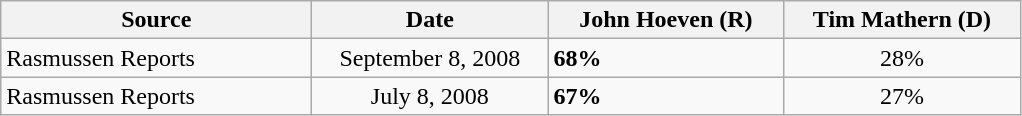<table class="wikitable sortable">
<tr>
<th width=200px>Source</th>
<th width=150px>Date</th>
<th width=150px>John Hoeven (R)</th>
<th width=150px>Tim Mathern (D)</th>
</tr>
<tr>
<td>Rasmussen Reports</td>
<td align=center>September 8, 2008</td>
<td><strong>68%</strong></td>
<td align=center>28%</td>
</tr>
<tr>
<td>Rasmussen Reports</td>
<td align=center>July 8, 2008</td>
<td><strong>67%</strong></td>
<td align=center>27%</td>
</tr>
</table>
